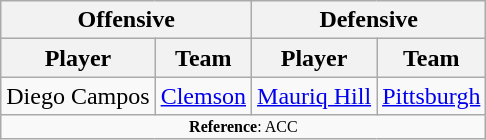<table class="wikitable">
<tr>
<th colspan="2">Offensive</th>
<th colspan="2">Defensive</th>
</tr>
<tr>
<th>Player</th>
<th>Team</th>
<th>Player</th>
<th>Team</th>
</tr>
<tr>
<td>Diego Campos</td>
<td><a href='#'>Clemson</a></td>
<td><a href='#'>Mauriq Hill</a></td>
<td><a href='#'>Pittsburgh</a></td>
</tr>
<tr>
<td colspan="12"  style="font-size:8pt; text-align:center;"><strong>Reference</strong>: ACC</td>
</tr>
</table>
